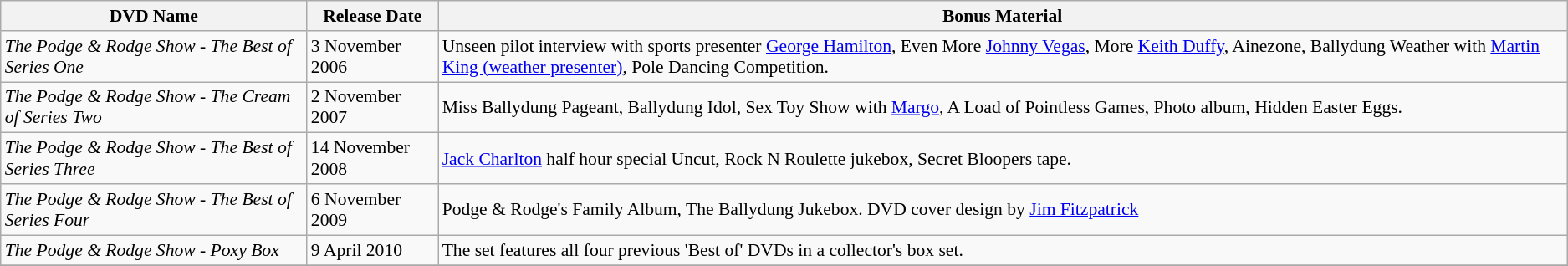<table class="wikitable" style="font-size:90%">
<tr>
<th>DVD Name</th>
<th>Release Date</th>
<th>Bonus Material</th>
</tr>
<tr>
<td><em>The Podge & Rodge Show - The Best of Series One</em></td>
<td>3 November 2006</td>
<td>Unseen pilot interview with sports presenter <a href='#'>George Hamilton</a>, Even More <a href='#'>Johnny Vegas</a>, More <a href='#'>Keith Duffy</a>, Ainezone, Ballydung Weather with <a href='#'>Martin King (weather presenter)</a>, Pole Dancing Competition.</td>
</tr>
<tr>
<td><em>The Podge & Rodge Show - The Cream of Series Two</em></td>
<td>2 November 2007</td>
<td>Miss Ballydung Pageant, Ballydung Idol, Sex Toy Show with <a href='#'>Margo</a>, A Load of Pointless Games, Photo album, Hidden Easter Eggs.</td>
</tr>
<tr>
<td><em>The Podge & Rodge Show - The Best of Series Three</em></td>
<td>14 November 2008</td>
<td><a href='#'>Jack Charlton</a> half hour special Uncut, Rock N Roulette jukebox, Secret Bloopers tape.</td>
</tr>
<tr>
<td><em>The Podge & Rodge Show - The Best of Series Four</em></td>
<td>6 November 2009</td>
<td>Podge & Rodge's Family Album, The Ballydung Jukebox. DVD cover design by <a href='#'>Jim Fitzpatrick</a></td>
</tr>
<tr>
<td><em>The Podge & Rodge Show - Poxy Box</em></td>
<td>9 April 2010</td>
<td>The set features all four previous 'Best of' DVDs in a collector's box set.</td>
</tr>
<tr>
</tr>
</table>
